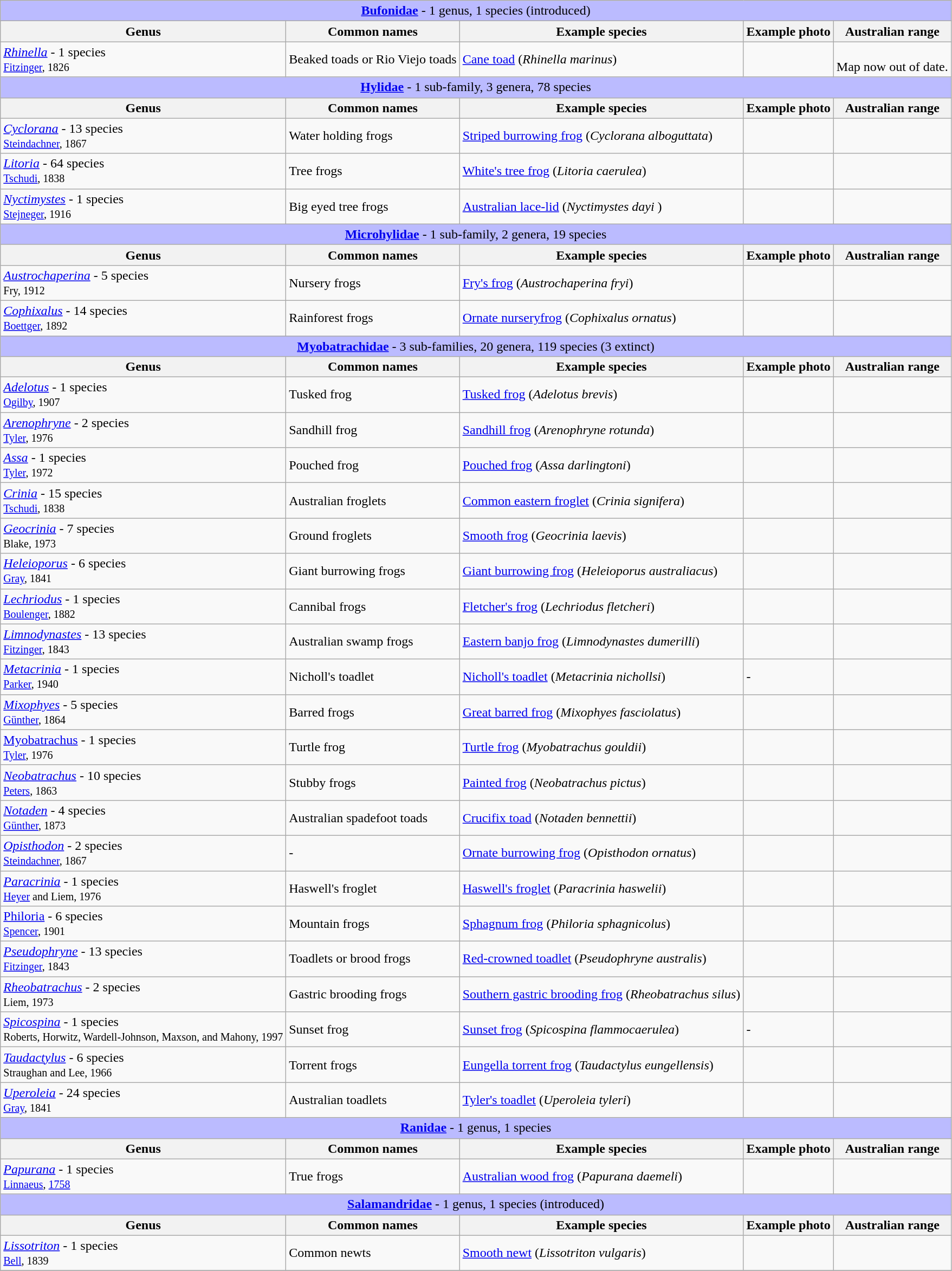<table class="wikitable">
<tr>
<td colspan="100%" align="center" bgcolor="#BBBBFF"><strong><a href='#'>Bufonidae</a></strong> - 1 genus, 1 species (introduced)</td>
</tr>
<tr>
<th>Genus</th>
<th>Common names</th>
<th>Example species</th>
<th>Example photo</th>
<th>Australian range</th>
</tr>
<tr>
<td><em><a href='#'>Rhinella</a></em> - 1 species<br><small><a href='#'>Fitzinger</a>, 1826</small></td>
<td>Beaked toads or Rio Viejo toads</td>
<td><a href='#'>Cane toad</a> (<em>Rhinella marinus</em>)</td>
<td></td>
<td><br>Map now out of date.</td>
</tr>
<tr>
<td colspan="100%" align="center" bgcolor="#BBBBFF"><strong><a href='#'>Hylidae</a></strong> - 1 sub-family, 3 genera, 78 species</td>
</tr>
<tr>
<th>Genus</th>
<th>Common names</th>
<th>Example species</th>
<th>Example photo</th>
<th>Australian range</th>
</tr>
<tr>
<td><em><a href='#'>Cyclorana</a></em> - 13 species<br><small><a href='#'>Steindachner</a>, 1867</small></td>
<td>Water holding frogs</td>
<td><a href='#'>Striped burrowing frog</a> (<em>Cyclorana alboguttata</em>)</td>
<td></td>
<td></td>
</tr>
<tr>
<td><em><a href='#'>Litoria</a></em> - 64 species<br><small><a href='#'>Tschudi</a>, 1838</small></td>
<td>Tree frogs</td>
<td><a href='#'>White's tree frog</a> (<em>Litoria caerulea</em>)</td>
<td></td>
<td></td>
</tr>
<tr>
<td><em><a href='#'>Nyctimystes</a></em> - 1 species<br><small><a href='#'>Stejneger</a>, 1916</small></td>
<td>Big eyed tree frogs</td>
<td><a href='#'>Australian lace-lid</a> (<em>Nyctimystes dayi </em>)</td>
<td></td>
<td></td>
</tr>
<tr>
<td colspan="100%" align="center" bgcolor="#BBBBFF"><strong><a href='#'>Microhylidae</a></strong> - 1 sub-family, 2 genera, 19 species</td>
</tr>
<tr>
<th>Genus</th>
<th>Common names</th>
<th>Example species</th>
<th>Example photo</th>
<th>Australian range</th>
</tr>
<tr>
<td><em><a href='#'>Austrochaperina</a></em> - 5 species<br><small>Fry, 1912</small></td>
<td>Nursery frogs</td>
<td><a href='#'>Fry's frog</a> (<em>Austrochaperina fryi</em>)</td>
<td></td>
<td></td>
</tr>
<tr>
<td><em><a href='#'>Cophixalus</a></em> - 14 species<br><small><a href='#'>Boettger</a>, 1892</small></td>
<td>Rainforest frogs</td>
<td><a href='#'>Ornate nurseryfrog</a> (<em>Cophixalus ornatus</em>)</td>
<td></td>
<td></td>
</tr>
<tr>
<td colspan="100%" align="center" bgcolor="#BBBBFF"><strong><a href='#'>Myobatrachidae</a></strong> - 3 sub-families, 20 genera, 119 species (3 extinct)</td>
</tr>
<tr>
<th>Genus</th>
<th>Common names</th>
<th>Example species</th>
<th>Example photo</th>
<th>Australian range</th>
</tr>
<tr>
<td><em><a href='#'>Adelotus</a></em> - 1 species<br><small><a href='#'>Ogilby</a>, 1907</small></td>
<td>Tusked frog</td>
<td><a href='#'>Tusked frog</a> (<em>Adelotus brevis</em>)</td>
<td></td>
<td></td>
</tr>
<tr>
<td><em><a href='#'>Arenophryne</a></em> - 2 species<br><small><a href='#'>Tyler</a>, 1976</small></td>
<td>Sandhill frog</td>
<td><a href='#'>Sandhill frog</a> (<em>Arenophryne rotunda</em>)</td>
<td></td>
<td></td>
</tr>
<tr>
<td><em><a href='#'>Assa</a></em> - 1 species<br><small><a href='#'>Tyler</a>, 1972</small></td>
<td>Pouched frog</td>
<td><a href='#'>Pouched frog</a> (<em>Assa darlingtoni</em>)</td>
<td></td>
<td></td>
</tr>
<tr>
<td><em><a href='#'>Crinia</a></em> - 15 species<br><small><a href='#'>Tschudi</a>, 1838</small></td>
<td>Australian froglets</td>
<td><a href='#'>Common eastern froglet</a> (<em>Crinia signifera</em>)</td>
<td></td>
<td></td>
</tr>
<tr>
<td><em><a href='#'>Geocrinia</a></em> - 7 species<br><small>Blake, 1973</small></td>
<td>Ground froglets</td>
<td><a href='#'>Smooth frog</a> (<em>Geocrinia laevis</em>)</td>
<td></td>
<td></td>
</tr>
<tr>
<td><em><a href='#'>Heleioporus</a></em> - 6 species<br><small><a href='#'>Gray</a>, 1841</small></td>
<td>Giant burrowing frogs</td>
<td><a href='#'>Giant burrowing frog</a> (<em>Heleioporus australiacus</em>)</td>
<td></td>
<td></td>
</tr>
<tr>
<td><em><a href='#'>Lechriodus</a></em> - 1 species<br><small><a href='#'>Boulenger</a>, 1882</small></td>
<td>Cannibal frogs</td>
<td><a href='#'>Fletcher's frog</a> (<em>Lechriodus fletcheri</em>)</td>
<td></td>
<td></td>
</tr>
<tr>
<td><em><a href='#'>Limnodynastes</a></em> - 13 species<br><small><a href='#'>Fitzinger</a>, 1843</small></td>
<td>Australian swamp frogs</td>
<td><a href='#'>Eastern banjo frog</a> (<em>Limnodynastes dumerilli</em>)</td>
<td></td>
<td></td>
</tr>
<tr>
<td><em><a href='#'>Metacrinia</a></em> - 1 species<br><small><a href='#'>Parker</a>, 1940</small></td>
<td>Nicholl's toadlet</td>
<td><a href='#'>Nicholl's toadlet</a> (<em>Metacrinia nichollsi</em>)</td>
<td>-</td>
<td></td>
</tr>
<tr>
<td><em><a href='#'>Mixophyes</a></em> - 5 species<br><small><a href='#'>Günther</a>, 1864</small></td>
<td>Barred frogs</td>
<td><a href='#'>Great barred frog</a> (<em>Mixophyes fasciolatus</em>)</td>
<td></td>
<td></td>
</tr>
<tr>
<td><a href='#'>Myobatrachus</a> - 1 species<br><small><a href='#'>Tyler</a>, 1976</small></td>
<td>Turtle frog</td>
<td><a href='#'>Turtle frog</a> (<em>Myobatrachus gouldii</em>)</td>
<td></td>
<td></td>
</tr>
<tr>
<td><em><a href='#'>Neobatrachus</a></em> - 10 species<br><small><a href='#'>Peters</a>, 1863</small></td>
<td>Stubby frogs</td>
<td><a href='#'>Painted frog</a> (<em>Neobatrachus pictus</em>)</td>
<td></td>
<td></td>
</tr>
<tr>
<td><em><a href='#'>Notaden</a></em> - 4 species<br><small><a href='#'>Günther</a>, 1873</small></td>
<td>Australian spadefoot toads</td>
<td><a href='#'>Crucifix toad</a> (<em>Notaden bennettii</em>)</td>
<td></td>
<td></td>
</tr>
<tr>
<td><em><a href='#'>Opisthodon</a></em> - 2 species<br><small><a href='#'>Steindachner</a>, 1867</small></td>
<td>-</td>
<td><a href='#'>Ornate burrowing frog</a> (<em>Opisthodon ornatus</em>)</td>
<td></td>
<td></td>
</tr>
<tr>
<td><em><a href='#'>Paracrinia</a></em> - 1 species<br><small><a href='#'>Heyer</a> and Liem, 1976</small></td>
<td>Haswell's froglet</td>
<td><a href='#'>Haswell's froglet</a> (<em>Paracrinia haswelii</em>)</td>
<td></td>
<td></td>
</tr>
<tr>
<td><a href='#'>Philoria</a> - 6 species<br><small><a href='#'>Spencer</a>, 1901</small></td>
<td>Mountain frogs</td>
<td><a href='#'>Sphagnum frog</a> (<em>Philoria sphagnicolus</em>)</td>
<td></td>
<td></td>
</tr>
<tr>
<td><em><a href='#'>Pseudophryne</a></em> - 13 species<br><small><a href='#'>Fitzinger</a>, 1843</small></td>
<td>Toadlets or brood frogs</td>
<td><a href='#'>Red-crowned toadlet</a> (<em>Pseudophryne australis</em>)</td>
<td></td>
<td></td>
</tr>
<tr>
<td><em><a href='#'>Rheobatrachus</a></em> - 2 species<br><small>Liem, 1973</small></td>
<td>Gastric brooding frogs</td>
<td><a href='#'>Southern gastric brooding frog</a> (<em>Rheobatrachus silus</em>)</td>
<td></td>
<td></td>
</tr>
<tr>
<td><em><a href='#'>Spicospina</a></em> - 1 species<br><small>Roberts, Horwitz, Wardell-Johnson, Maxson, and Mahony, 1997</small></td>
<td>Sunset frog</td>
<td><a href='#'>Sunset frog</a> (<em>Spicospina flammocaerulea</em>)</td>
<td>-</td>
<td></td>
</tr>
<tr>
<td><em><a href='#'>Taudactylus</a></em> - 6 species<br><small>Straughan and Lee, 1966</small></td>
<td>Torrent frogs</td>
<td><a href='#'>Eungella torrent frog</a> (<em>Taudactylus eungellensis</em>)</td>
<td></td>
<td></td>
</tr>
<tr>
<td><em><a href='#'>Uperoleia</a></em> - 24 species<br><small><a href='#'>Gray</a>, 1841</small></td>
<td>Australian toadlets</td>
<td><a href='#'>Tyler's toadlet</a> (<em>Uperoleia tyleri</em>)</td>
<td></td>
<td></td>
</tr>
<tr>
<td colspan="100%" align="center" bgcolor="#BBBBFF"><strong><a href='#'>Ranidae</a></strong> - 1 genus, 1 species</td>
</tr>
<tr>
<th>Genus</th>
<th>Common names</th>
<th>Example species</th>
<th>Example photo</th>
<th>Australian range</th>
</tr>
<tr>
<td><em><a href='#'>Papurana</a></em> - 1 species<br><small><a href='#'>Linnaeus</a>, <a href='#'>1758</a></small></td>
<td>True frogs</td>
<td><a href='#'>Australian wood frog</a> (<em>Papurana daemeli</em>)</td>
<td></td>
<td></td>
</tr>
<tr>
<td colspan="100%" align="center" bgcolor="#BBBBFF"><strong><a href='#'>Salamandridae</a></strong> - 1 genus, 1 species (introduced)</td>
</tr>
<tr>
<th>Genus</th>
<th>Common names</th>
<th>Example species</th>
<th>Example photo</th>
<th>Australian range</th>
</tr>
<tr>
<td><em><a href='#'>Lissotriton</a></em> - 1 species<br><small><a href='#'>Bell</a>, 1839</small></td>
<td>Common newts</td>
<td><a href='#'>Smooth newt</a> (<em>Lissotriton vulgaris</em>)</td>
<td></td>
<td></td>
</tr>
<tr>
</tr>
</table>
